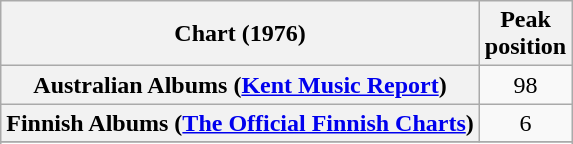<table class="wikitable sortable plainrowheaders">
<tr>
<th>Chart (1976)</th>
<th>Peak<br>position</th>
</tr>
<tr>
<th scope="row">Australian Albums (<a href='#'>Kent Music Report</a>)</th>
<td align="center">98</td>
</tr>
<tr>
<th scope="row">Finnish Albums (<a href='#'>The Official Finnish Charts</a>)</th>
<td align="center">6</td>
</tr>
<tr>
</tr>
<tr>
</tr>
</table>
